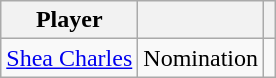<table class="wikitable" style="text-align:left">
<tr>
<th>Player</th>
<th></th>
<th></th>
</tr>
<tr>
<td> <a href='#'>Shea Charles</a></td>
<td>Nomination</td>
<td align="center"></td>
</tr>
</table>
